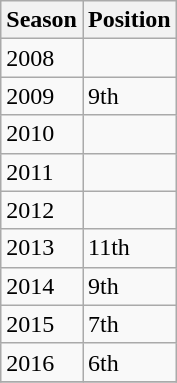<table class="wikitable collapsible">
<tr>
<th>Season</th>
<th>Position</th>
</tr>
<tr>
<td>2008</td>
<td></td>
</tr>
<tr>
<td>2009</td>
<td>9th</td>
</tr>
<tr>
<td>2010</td>
<td></td>
</tr>
<tr>
<td>2011</td>
<td></td>
</tr>
<tr>
<td>2012</td>
<td></td>
</tr>
<tr>
<td>2013</td>
<td>11th</td>
</tr>
<tr>
<td>2014</td>
<td>9th</td>
</tr>
<tr>
<td>2015</td>
<td>7th</td>
</tr>
<tr>
<td>2016</td>
<td>6th</td>
</tr>
<tr>
</tr>
</table>
